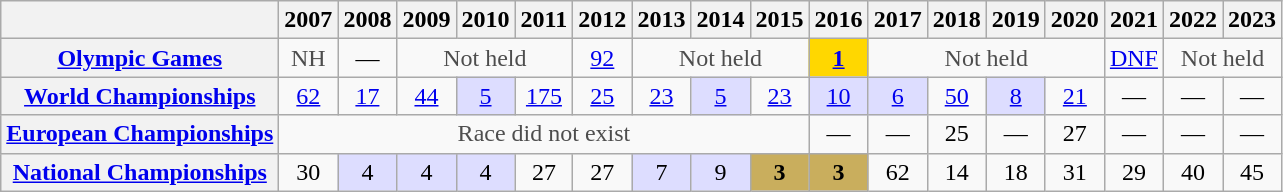<table class="wikitable plainrowheaders">
<tr>
<th></th>
<th scope="col">2007</th>
<th scope="col">2008</th>
<th scope="col">2009</th>
<th scope="col">2010</th>
<th scope="col">2011</th>
<th scope="col">2012</th>
<th scope="col">2013</th>
<th scope="col">2014</th>
<th scope="col">2015</th>
<th scope="col">2016</th>
<th scope="col">2017</th>
<th scope="col">2018</th>
<th scope="col">2019</th>
<th scope="col">2020</th>
<th scope="col">2021</th>
<th scope="col">2022</th>
<th scope="col">2023</th>
</tr>
<tr style="text-align:center;">
<th scope="row"> <a href='#'>Olympic Games</a></th>
<td style="color:#4d4d4d;">NH</td>
<td>—</td>
<td style="color:#4d4d4d;" colspan=3>Not held</td>
<td><a href='#'>92</a></td>
<td style="color:#4d4d4d;" colspan=3>Not held</td>
<td style="background:gold;"><a href='#'><strong>1</strong></a></td>
<td style="color:#4d4d4d;" colspan=4>Not held</td>
<td><a href='#'>DNF</a></td>
<td style="color:#4d4d4d;" colspan=2>Not held</td>
</tr>
<tr style="text-align:center;">
<th scope="row"> <a href='#'>World Championships</a></th>
<td><a href='#'>62</a></td>
<td><a href='#'>17</a></td>
<td><a href='#'>44</a></td>
<td style="background:#ddf;"><a href='#'>5</a></td>
<td><a href='#'>175</a></td>
<td><a href='#'>25</a></td>
<td><a href='#'>23</a></td>
<td style="background:#ddf;"><a href='#'>5</a></td>
<td><a href='#'>23</a></td>
<td style="background:#ddf;"><a href='#'>10</a></td>
<td style="background:#ddf;"><a href='#'>6</a></td>
<td><a href='#'>50</a></td>
<td style="background:#ddf;"><a href='#'>8</a></td>
<td><a href='#'>21</a></td>
<td>—</td>
<td>—</td>
<td>—</td>
</tr>
<tr style="text-align:center;">
<th scope="row"> <a href='#'>European Championships</a></th>
<td style="color:#4d4d4d;" colspan=9>Race did not exist</td>
<td>—</td>
<td>—</td>
<td>25</td>
<td>—</td>
<td>27</td>
<td>—</td>
<td>—</td>
<td>—</td>
</tr>
<tr style="text-align:center;">
<th scope="row"> <a href='#'>National Championships</a></th>
<td>30</td>
<td style="background:#ddf;">4</td>
<td style="background:#ddf;">4</td>
<td style="background:#ddf;">4</td>
<td>27</td>
<td>27</td>
<td style="background:#ddf;">7</td>
<td style="background:#ddf;">9</td>
<td style="background:#C9AE5D;"><strong>3</strong></td>
<td style="background:#C9AE5D;"><strong>3</strong></td>
<td>62</td>
<td>14</td>
<td>18</td>
<td>31</td>
<td>29</td>
<td>40</td>
<td>45</td>
</tr>
</table>
